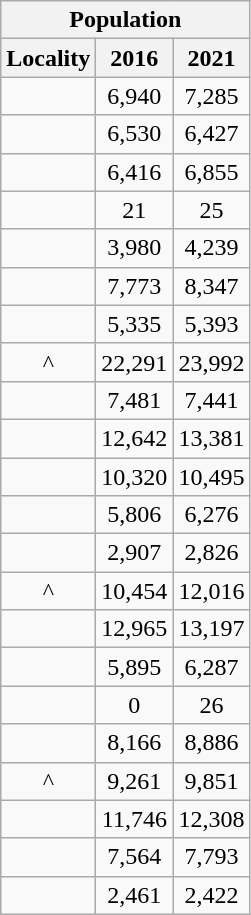<table class="wikitable sortable" style="text-align:center;">
<tr>
<th colspan="3" style="text-align:center;  font-weight:bold">Population</th>
</tr>
<tr>
<th style="text-align:center; background:  font-weight:bold">Locality</th>
<th style="text-align:center; background:  font-weight:bold"><strong>2016</strong></th>
<th style="text-align:center; background:  font-weight:bold"><strong>2021</strong></th>
</tr>
<tr>
<td></td>
<td>6,940</td>
<td>7,285</td>
</tr>
<tr>
<td></td>
<td>6,530</td>
<td>6,427</td>
</tr>
<tr>
<td></td>
<td>6,416</td>
<td>6,855</td>
</tr>
<tr>
<td></td>
<td>21</td>
<td>25</td>
</tr>
<tr>
<td></td>
<td>3,980</td>
<td>4,239</td>
</tr>
<tr>
<td></td>
<td>7,773</td>
<td>8,347</td>
</tr>
<tr>
<td></td>
<td>5,335</td>
<td>5,393</td>
</tr>
<tr>
<td>^</td>
<td>22,291</td>
<td>23,992</td>
</tr>
<tr>
<td></td>
<td>7,481</td>
<td>7,441</td>
</tr>
<tr>
<td></td>
<td>12,642</td>
<td>13,381</td>
</tr>
<tr>
<td></td>
<td>10,320</td>
<td>10,495</td>
</tr>
<tr>
<td></td>
<td>5,806</td>
<td>6,276</td>
</tr>
<tr>
<td></td>
<td>2,907</td>
<td>2,826</td>
</tr>
<tr>
<td>^</td>
<td>10,454</td>
<td>12,016</td>
</tr>
<tr>
<td></td>
<td>12,965</td>
<td>13,197</td>
</tr>
<tr>
<td></td>
<td>5,895</td>
<td>6,287</td>
</tr>
<tr>
<td></td>
<td>0</td>
<td>26</td>
</tr>
<tr>
<td></td>
<td>8,166</td>
<td>8,886</td>
</tr>
<tr>
<td>^</td>
<td>9,261</td>
<td>9,851</td>
</tr>
<tr>
<td></td>
<td>11,746</td>
<td>12,308</td>
</tr>
<tr>
<td></td>
<td>7,564</td>
<td>7,793</td>
</tr>
<tr>
<td></td>
<td>2,461</td>
<td>2,422</td>
</tr>
</table>
